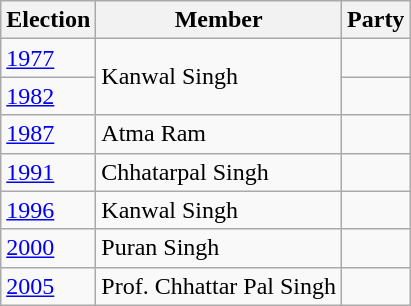<table class="wikitable sortable">
<tr>
<th>Election</th>
<th>Member</th>
<th colspan=2>Party</th>
</tr>
<tr>
<td><a href='#'>1977</a></td>
<td rowspan=2>Kanwal Singh</td>
<td></td>
</tr>
<tr>
<td><a href='#'>1982</a></td>
<td></td>
</tr>
<tr>
<td><a href='#'>1987</a></td>
<td>Atma Ram</td>
</tr>
<tr>
<td><a href='#'>1991</a></td>
<td>Chhatarpal Singh</td>
<td></td>
</tr>
<tr>
<td><a href='#'>1996</a></td>
<td>Kanwal Singh</td>
<td></td>
</tr>
<tr>
<td><a href='#'>2000</a></td>
<td>Puran Singh</td>
<td></td>
</tr>
<tr>
<td><a href='#'>2005</a></td>
<td>Prof. Chhattar Pal Singh</td>
<td></td>
</tr>
</table>
